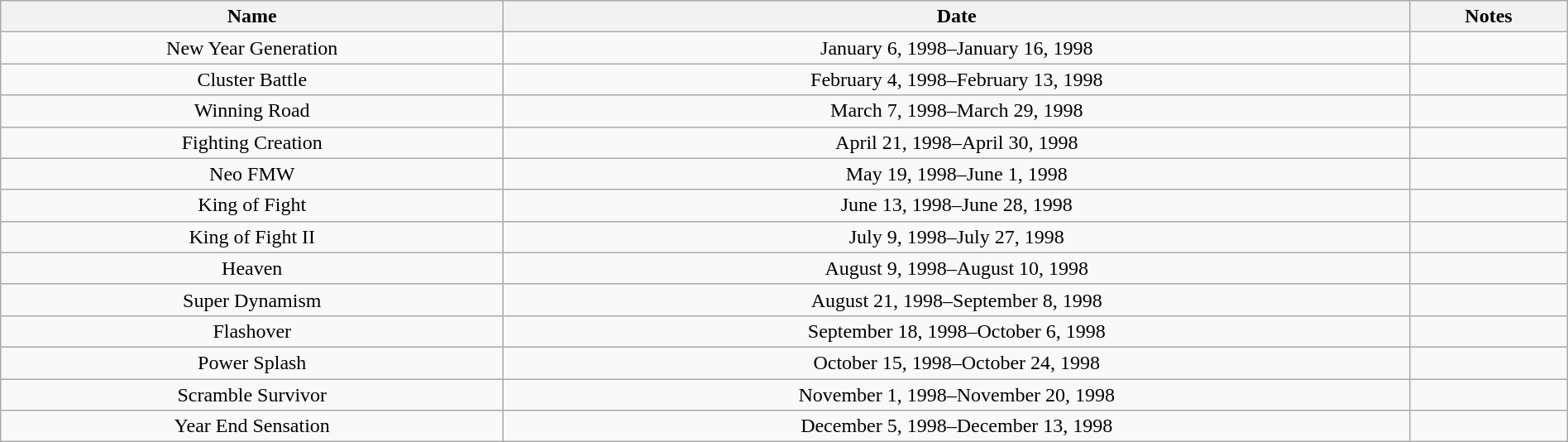<table class="wikitable" width="100%">
<tr>
<th>Name</th>
<th>Date</th>
<th>Notes</th>
</tr>
<tr align=center>
<td>New Year Generation</td>
<td>January 6, 1998–January 16, 1998</td>
<td></td>
</tr>
<tr align=center>
<td>Cluster Battle</td>
<td>February 4, 1998–February 13, 1998</td>
<td></td>
</tr>
<tr align=center>
<td>Winning Road</td>
<td>March 7, 1998–March 29, 1998</td>
<td></td>
</tr>
<tr align=center>
<td>Fighting Creation</td>
<td>April 21, 1998–April 30, 1998</td>
<td></td>
</tr>
<tr align=center>
<td>Neo FMW</td>
<td>May 19, 1998–June 1, 1998</td>
<td></td>
</tr>
<tr align=center>
<td>King of Fight</td>
<td>June 13, 1998–June 28, 1998</td>
<td></td>
</tr>
<tr align=center>
<td>King of Fight II</td>
<td>July 9, 1998–July 27, 1998</td>
<td></td>
</tr>
<tr align=center>
<td>Heaven</td>
<td>August 9, 1998–August 10, 1998</td>
<td></td>
</tr>
<tr align=center>
<td>Super Dynamism</td>
<td>August 21, 1998–September 8, 1998</td>
<td></td>
</tr>
<tr align=center>
<td>Flashover</td>
<td>September 18, 1998–October 6, 1998</td>
<td></td>
</tr>
<tr align=center>
<td>Power Splash</td>
<td>October 15, 1998–October 24, 1998</td>
<td></td>
</tr>
<tr align=center>
<td>Scramble Survivor</td>
<td>November 1, 1998–November 20, 1998</td>
<td></td>
</tr>
<tr align=center>
<td>Year End Sensation</td>
<td>December 5, 1998–December 13, 1998</td>
<td></td>
</tr>
</table>
